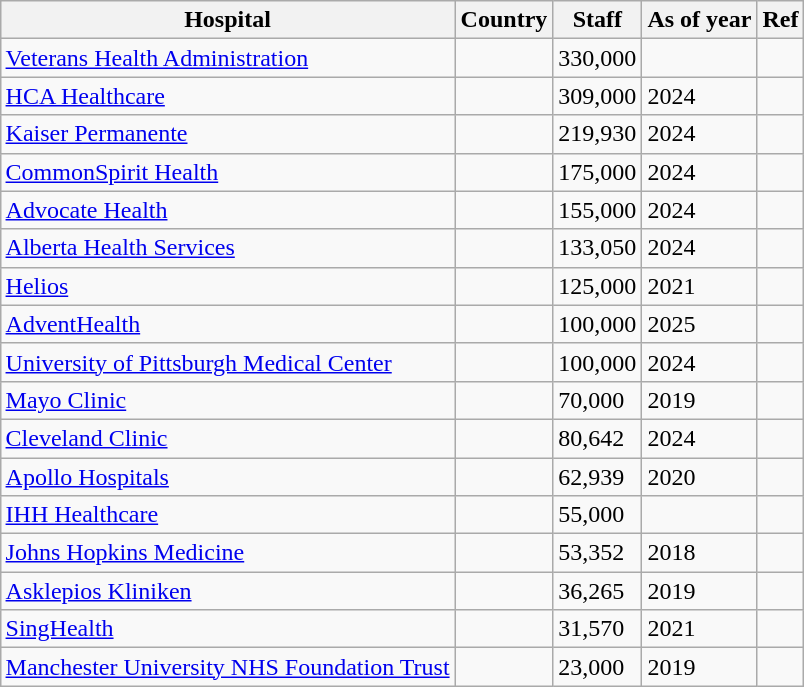<table class="wikitable sortable" style="margin-left: auto; margin-right: auto; border: none;">
<tr>
<th>Hospital</th>
<th>Country</th>
<th>Staff</th>
<th>As of year</th>
<th>Ref</th>
</tr>
<tr>
<td><a href='#'>Veterans Health Administration</a></td>
<td></td>
<td>330,000</td>
<td></td>
<td></td>
</tr>
<tr>
<td><a href='#'>HCA Healthcare</a></td>
<td></td>
<td>309,000</td>
<td>2024</td>
<td></td>
</tr>
<tr>
<td><a href='#'>Kaiser Permanente</a></td>
<td></td>
<td>219,930</td>
<td>2024</td>
<td></td>
</tr>
<tr>
<td><a href='#'>CommonSpirit Health</a></td>
<td></td>
<td>175,000</td>
<td>2024</td>
<td></td>
</tr>
<tr>
<td><a href='#'>Advocate Health</a></td>
<td></td>
<td>155,000</td>
<td>2024</td>
<td></td>
</tr>
<tr>
<td><a href='#'>Alberta Health Services</a></td>
<td></td>
<td>133,050</td>
<td>2024</td>
<td></td>
</tr>
<tr>
<td><a href='#'>Helios</a></td>
<td></td>
<td>125,000</td>
<td>2021</td>
<td></td>
</tr>
<tr>
<td><a href='#'>AdventHealth</a></td>
<td></td>
<td>100,000</td>
<td>2025</td>
<td></td>
</tr>
<tr>
<td><a href='#'>University of Pittsburgh Medical Center</a></td>
<td></td>
<td>100,000</td>
<td>2024</td>
<td></td>
</tr>
<tr>
<td><a href='#'>Mayo Clinic</a></td>
<td></td>
<td>70,000</td>
<td>2019</td>
<td></td>
</tr>
<tr>
<td><a href='#'>Cleveland Clinic</a></td>
<td></td>
<td>80,642</td>
<td>2024</td>
<td></td>
</tr>
<tr>
<td><a href='#'>Apollo Hospitals</a></td>
<td></td>
<td>62,939</td>
<td>2020</td>
<td></td>
</tr>
<tr>
<td><a href='#'>IHH Healthcare</a></td>
<td></td>
<td>55,000</td>
<td></td>
<td></td>
</tr>
<tr>
<td><a href='#'>Johns Hopkins Medicine</a></td>
<td></td>
<td>53,352</td>
<td>2018</td>
<td></td>
</tr>
<tr>
<td><a href='#'>Asklepios Kliniken</a></td>
<td></td>
<td>36,265</td>
<td>2019</td>
<td></td>
</tr>
<tr>
<td><a href='#'>SingHealth</a></td>
<td></td>
<td>31,570</td>
<td>2021</td>
<td></td>
</tr>
<tr>
<td><a href='#'>Manchester University NHS Foundation Trust</a></td>
<td></td>
<td>23,000</td>
<td>2019</td>
<td></td>
</tr>
<tr>
</tr>
</table>
